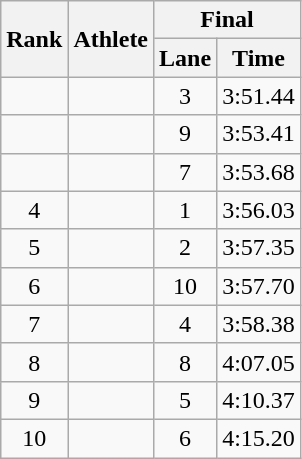<table class="wikitable sortable"  style="text-align:center">
<tr>
<th rowspan="2" data-sort-type=number>Rank</th>
<th rowspan="2">Athlete</th>
<th colspan="2">Final</th>
</tr>
<tr>
<th>Lane</th>
<th>Time</th>
</tr>
<tr>
<td></td>
<td align="left"></td>
<td>3</td>
<td>3:51.44</td>
</tr>
<tr>
<td></td>
<td align="left"></td>
<td>9</td>
<td>3:53.41</td>
</tr>
<tr>
<td></td>
<td align="left"></td>
<td>7</td>
<td>3:53.68</td>
</tr>
<tr>
<td>4</td>
<td align="left"></td>
<td>1</td>
<td>3:56.03</td>
</tr>
<tr>
<td>5</td>
<td align="left"></td>
<td>2</td>
<td>3:57.35</td>
</tr>
<tr>
<td>6</td>
<td align="left"></td>
<td>10</td>
<td>3:57.70</td>
</tr>
<tr>
<td>7</td>
<td align="left"></td>
<td>4</td>
<td>3:58.38</td>
</tr>
<tr>
<td>8</td>
<td align="left"></td>
<td>8</td>
<td>4:07.05</td>
</tr>
<tr>
<td>9</td>
<td align="left"></td>
<td>5</td>
<td>4:10.37</td>
</tr>
<tr>
<td>10</td>
<td align="left"></td>
<td>6</td>
<td>4:15.20</td>
</tr>
</table>
